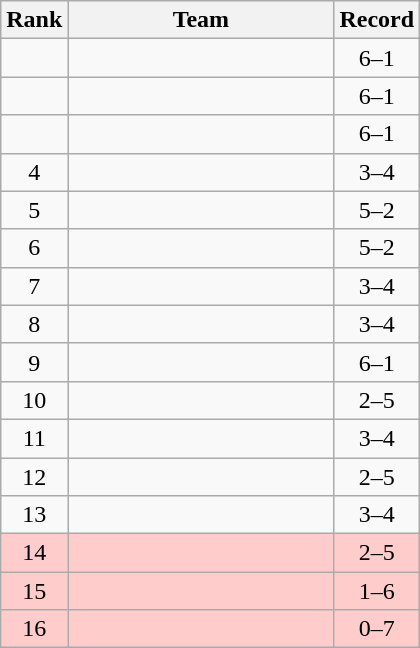<table class=wikitable style="text-align:center;">
<tr>
<th>Rank</th>
<th width=170>Team</th>
<th>Record</th>
</tr>
<tr>
<td></td>
<td align=left></td>
<td>6–1</td>
</tr>
<tr>
<td></td>
<td align=left></td>
<td>6–1</td>
</tr>
<tr>
<td></td>
<td align=left></td>
<td>6–1</td>
</tr>
<tr>
<td>4</td>
<td align=left></td>
<td>3–4</td>
</tr>
<tr>
<td>5</td>
<td align=left></td>
<td>5–2</td>
</tr>
<tr>
<td>6</td>
<td align=left></td>
<td>5–2</td>
</tr>
<tr>
<td>7</td>
<td align=left></td>
<td>3–4</td>
</tr>
<tr>
<td>8</td>
<td align=left></td>
<td>3–4</td>
</tr>
<tr>
<td>9</td>
<td align=left></td>
<td>6–1</td>
</tr>
<tr>
<td>10</td>
<td align=left></td>
<td>2–5</td>
</tr>
<tr>
<td>11</td>
<td align=left></td>
<td>3–4</td>
</tr>
<tr>
<td>12</td>
<td align=left></td>
<td>2–5</td>
</tr>
<tr>
<td>13</td>
<td align=left></td>
<td>3–4</td>
</tr>
<tr style="background-color:#ffcccc;">
<td>14</td>
<td align=left></td>
<td>2–5</td>
</tr>
<tr style="background-color:#ffcccc;">
<td>15</td>
<td align=left></td>
<td>1–6</td>
</tr>
<tr style="background-color:#ffcccc;">
<td>16</td>
<td align=left></td>
<td>0–7</td>
</tr>
</table>
